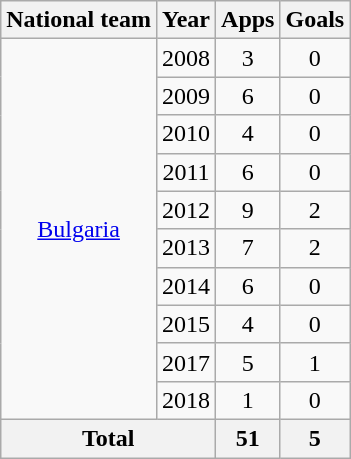<table class="wikitable" style="text-align:center">
<tr>
<th>National team</th>
<th>Year</th>
<th>Apps</th>
<th>Goals</th>
</tr>
<tr>
<td rowspan="10"><a href='#'>Bulgaria</a></td>
<td>2008</td>
<td>3</td>
<td>0</td>
</tr>
<tr>
<td>2009</td>
<td>6</td>
<td>0</td>
</tr>
<tr>
<td>2010</td>
<td>4</td>
<td>0</td>
</tr>
<tr>
<td>2011</td>
<td>6</td>
<td>0</td>
</tr>
<tr>
<td>2012</td>
<td>9</td>
<td>2</td>
</tr>
<tr>
<td>2013</td>
<td>7</td>
<td>2</td>
</tr>
<tr>
<td>2014</td>
<td>6</td>
<td>0</td>
</tr>
<tr>
<td>2015</td>
<td>4</td>
<td>0</td>
</tr>
<tr>
<td>2017</td>
<td>5</td>
<td>1</td>
</tr>
<tr>
<td>2018</td>
<td>1</td>
<td>0</td>
</tr>
<tr>
<th colspan="2">Total</th>
<th>51</th>
<th>5</th>
</tr>
</table>
